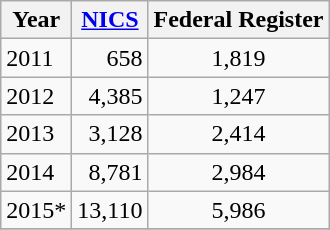<table class="wikitable sortable">
<tr>
<th>Year</th>
<th><a href='#'>NICS</a></th>
<th>Federal Register</th>
</tr>
<tr>
<td>2011</td>
<td align=right>658</td>
<td align=center>1,819</td>
</tr>
<tr>
<td>2012</td>
<td align=right>4,385</td>
<td align=center>1,247</td>
</tr>
<tr>
<td>2013</td>
<td align=right>3,128</td>
<td align=center>2,414</td>
</tr>
<tr>
<td>2014</td>
<td align=right>8,781</td>
<td align=center>2,984</td>
</tr>
<tr>
<td>2015*</td>
<td align=right>13,110</td>
<td align=center>5,986</td>
</tr>
<tr>
</tr>
</table>
